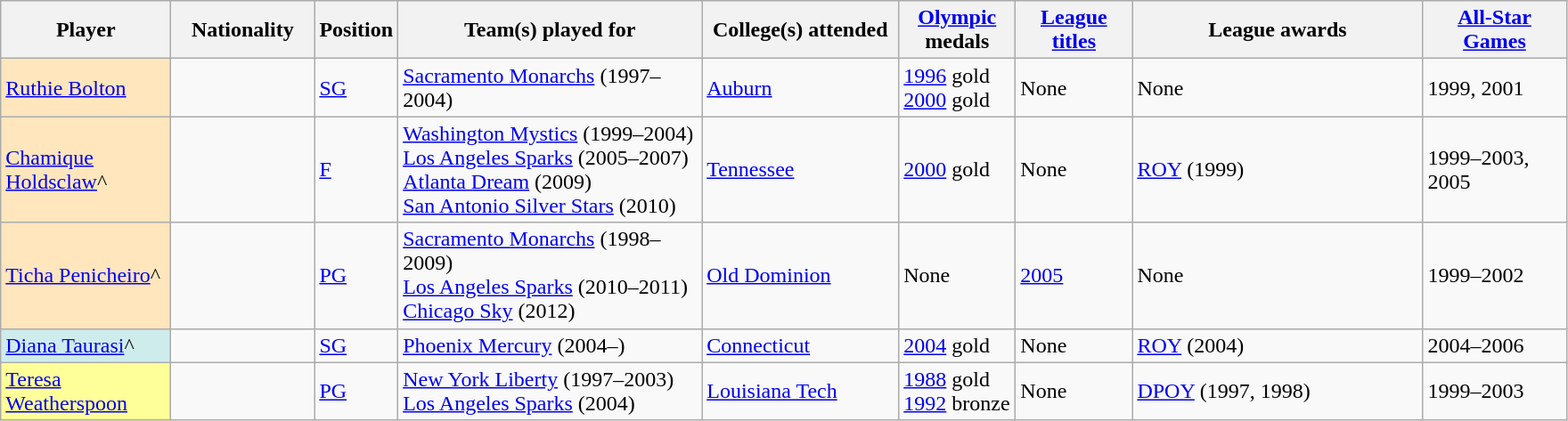<table class="wikitable">
<tr>
<th width=120>Player</th>
<th width=100>Nationality</th>
<th width=40>Position</th>
<th width=220>Team(s) played for</th>
<th width=140>College(s) attended</th>
<th width=80><a href='#'>Olympic</a> <br> medals</th>
<th width=80><a href='#'>League titles</a></th>
<th width=210>League awards</th>
<th width=100><a href='#'>All-Star Games</a></th>
</tr>
<tr>
<td bgcolor="#FFE6BD"><a href='#'>Ruthie Bolton</a></td>
<td></td>
<td><a href='#'>SG</a></td>
<td><a href='#'>Sacramento Monarchs</a> (1997–2004)</td>
<td><a href='#'>Auburn</a></td>
<td><a href='#'>1996</a> gold <br> <a href='#'>2000</a> gold</td>
<td>None</td>
<td>None</td>
<td>1999, 2001</td>
</tr>
<tr>
<td bgcolor="#FFE6BD"><a href='#'>Chamique Holdsclaw</a>^</td>
<td></td>
<td><a href='#'>F</a></td>
<td><a href='#'>Washington Mystics</a> (1999–2004) <br> <a href='#'>Los Angeles Sparks</a> (2005–2007) <br> <a href='#'>Atlanta Dream</a> (2009) <br> <a href='#'>San Antonio Silver Stars</a> (2010)</td>
<td><a href='#'>Tennessee</a></td>
<td><a href='#'>2000</a> gold</td>
<td>None</td>
<td><a href='#'>ROY</a> (1999)</td>
<td>1999–2003, 2005</td>
</tr>
<tr>
<td bgcolor="#FFE6BD"><a href='#'>Ticha Penicheiro</a>^</td>
<td></td>
<td><a href='#'>PG</a></td>
<td><a href='#'>Sacramento Monarchs</a> (1998–2009) <br> <a href='#'>Los Angeles Sparks</a> (2010–2011) <br> <a href='#'>Chicago Sky</a> (2012)</td>
<td><a href='#'>Old Dominion</a></td>
<td>None</td>
<td><a href='#'>2005</a></td>
<td>None</td>
<td>1999–2002</td>
</tr>
<tr>
<td bgcolor="#CFECEC"><a href='#'>Diana Taurasi</a>^</td>
<td></td>
<td><a href='#'>SG</a></td>
<td><a href='#'>Phoenix Mercury</a> (2004–)</td>
<td><a href='#'>Connecticut</a></td>
<td><a href='#'>2004</a> gold</td>
<td>None</td>
<td><a href='#'>ROY</a> (2004)</td>
<td>2004–2006</td>
</tr>
<tr>
<td bgcolor="#FFFF99"><a href='#'>Teresa Weatherspoon</a></td>
<td></td>
<td><a href='#'>PG</a></td>
<td><a href='#'>New York Liberty</a> (1997–2003) <br> <a href='#'>Los Angeles Sparks</a> (2004)</td>
<td><a href='#'>Louisiana Tech</a></td>
<td><a href='#'>1988</a> gold <br> <a href='#'>1992</a> bronze</td>
<td>None</td>
<td><a href='#'>DPOY</a> (1997, 1998)</td>
<td>1999–2003</td>
</tr>
</table>
